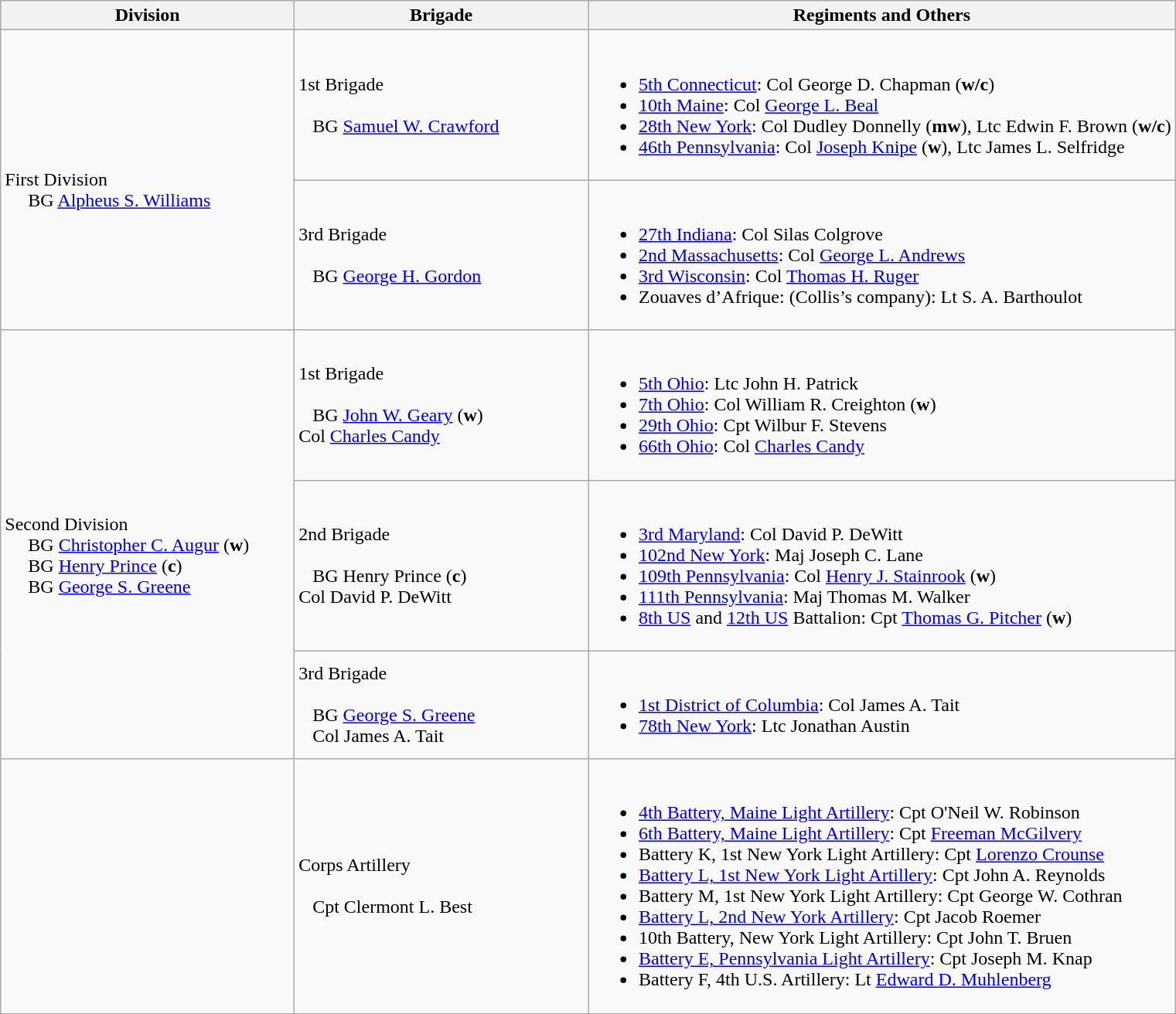<table class="wikitable">
<tr>
<th width=25%>Division</th>
<th width=25%>Brigade</th>
<th>Regiments and Others</th>
</tr>
<tr>
<td rowspan=2><br>First Division
<br>    
BG <a href='#'>Alpheus S. Williams</a></td>
<td>1st Brigade<br><br>  
BG <a href='#'>Samuel W. Crawford</a></td>
<td><br><ul><li><a href='#'>5th Connecticut</a>: Col George D. Chapman (<strong>w/c</strong>)</li><li><a href='#'>10th Maine</a>: Col <a href='#'>George L. Beal</a></li><li><a href='#'>28th New York</a>: Col Dudley Donnelly (<strong>mw</strong>), Ltc Edwin F. Brown (<strong>w/c</strong>)</li><li><a href='#'>46th Pennsylvania</a>: Col <a href='#'>Joseph Knipe</a> (<strong>w</strong>), Ltc James L. Selfridge</li></ul></td>
</tr>
<tr>
<td>3rd Brigade<br><br>  
BG <a href='#'>George H. Gordon</a></td>
<td><br><ul><li><a href='#'>27th Indiana</a>: Col Silas Colgrove</li><li><a href='#'>2nd Massachusetts</a>: Col <a href='#'>George L. Andrews</a></li><li><a href='#'>3rd Wisconsin</a>: Col <a href='#'>Thomas H. Ruger</a></li><li>Zouaves d’Afrique: (Collis’s company): Lt S. A. Barthoulot</li></ul></td>
</tr>
<tr>
<td rowspan=3><br>Second Division
<br>    
BG <a href='#'>Christopher C. Augur</a> (<strong>w</strong>)
<br>    
BG <a href='#'>Henry Prince</a> (<strong>c</strong>)
<br>    
BG <a href='#'>George S. Greene</a></td>
<td>1st Brigade<br><br>  
BG <a href='#'>John W. Geary</a> (<strong>w</strong>)
<br>
Col <a href='#'>Charles Candy</a></td>
<td><br><ul><li><a href='#'>5th Ohio</a>: Ltc John H. Patrick</li><li><a href='#'>7th Ohio</a>: Col William R. Creighton (<strong>w</strong>)</li><li><a href='#'>29th Ohio</a>: Cpt Wilbur F. Stevens</li><li><a href='#'>66th Ohio</a>: Col <a href='#'>Charles Candy</a></li></ul></td>
</tr>
<tr>
<td>2nd Brigade<br><br>  
BG Henry Prince (<strong>c</strong>)
<br>
Col David P. DeWitt</td>
<td><br><ul><li><a href='#'>3rd Maryland</a>: Col David P. DeWitt</li><li><a href='#'>102nd New York</a>: Maj Joseph C. Lane</li><li><a href='#'>109th Pennsylvania</a>: Col <a href='#'>Henry J. Stainrook</a> (<strong>w</strong>)</li><li><a href='#'>111th Pennsylvania</a>: Maj Thomas M. Walker</li><li><a href='#'>8th US</a> and <a href='#'>12th US</a> Battalion: Cpt <a href='#'>Thomas G. Pitcher</a> (<strong>w</strong>)</li></ul></td>
</tr>
<tr>
<td>3rd Brigade<br><br>  
BG <a href='#'>George S. Greene</a>
<br>  
Col James A. Tait</td>
<td><br><ul><li><a href='#'>1st District of Columbia</a>: Col James A. Tait</li><li><a href='#'>78th New York</a>: Ltc Jonathan Austin</li></ul></td>
</tr>
<tr>
<td></td>
<td>Corps Artillery<br><br>  
Cpt Clermont L. Best</td>
<td><br><ul><li><a href='#'>4th Battery, Maine Light Artillery</a>: Cpt O'Neil W. Robinson</li><li><a href='#'>6th Battery, Maine Light Artillery</a>: Cpt <a href='#'>Freeman McGilvery</a></li><li>Battery K, 1st New York Light Artillery: Cpt <a href='#'>Lorenzo Crounse</a></li><li><a href='#'>Battery L, 1st New York Light Artillery</a>: Cpt John A. Reynolds</li><li>Battery M, 1st New York Light Artillery: Cpt George W. Cothran</li><li><a href='#'>Battery L, 2nd New York Artillery</a>: Cpt Jacob Roemer</li><li>10th Battery, New York Light Artillery: Cpt John T. Bruen</li><li><a href='#'>Battery E, Pennsylvania Light Artillery</a>: Cpt Joseph M. Knap</li><li>Battery F, 4th U.S. Artillery: Lt <a href='#'>Edward D. Muhlenberg</a></li></ul></td>
</tr>
</table>
